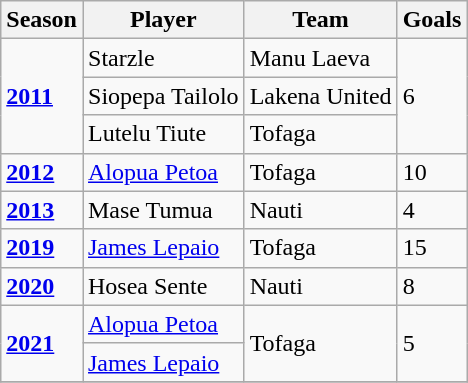<table class="wikitable">
<tr>
<th>Season</th>
<th>Player</th>
<th>Team</th>
<th>Goals</th>
</tr>
<tr>
<td rowspan=3><strong><a href='#'>2011</a></strong></td>
<td> Starzle</td>
<td>Manu Laeva</td>
<td rowspan=3>6</td>
</tr>
<tr>
<td> Siopepa Tailolo</td>
<td>Lakena United</td>
</tr>
<tr>
<td> Lutelu Tiute</td>
<td>Tofaga</td>
</tr>
<tr>
<td><strong><a href='#'>2012</a></strong></td>
<td> <a href='#'>Alopua Petoa</a></td>
<td>Tofaga</td>
<td>10</td>
</tr>
<tr>
<td><strong><a href='#'>2013</a></strong></td>
<td> Mase Tumua</td>
<td>Nauti</td>
<td>4</td>
</tr>
<tr>
<td><strong><a href='#'>2019</a></strong></td>
<td> <a href='#'>James Lepaio</a></td>
<td>Tofaga</td>
<td>15</td>
</tr>
<tr>
<td><strong><a href='#'>2020</a></strong></td>
<td>Hosea Sente</td>
<td>Nauti</td>
<td>8</td>
</tr>
<tr>
<td rowspan=2><strong><a href='#'>2021</a></strong></td>
<td> <a href='#'>Alopua Petoa</a></td>
<td rowspan=2>Tofaga</td>
<td rowspan=2>5</td>
</tr>
<tr>
<td> <a href='#'>James Lepaio</a></td>
</tr>
<tr>
</tr>
</table>
